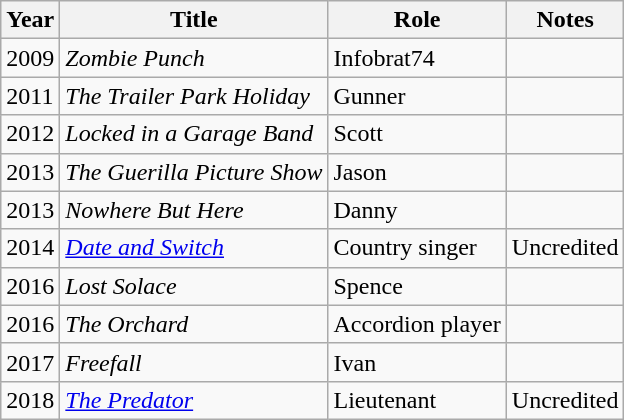<table class="wikitable sortable">
<tr>
<th>Year</th>
<th>Title</th>
<th>Role</th>
<th class="unsortable">Notes</th>
</tr>
<tr>
<td>2009</td>
<td><em>Zombie Punch</em></td>
<td>Infobrat74</td>
<td></td>
</tr>
<tr>
<td>2011</td>
<td data-sort-value="Trailer Park Holiday, The"><em>The Trailer Park Holiday</em></td>
<td>Gunner</td>
<td></td>
</tr>
<tr>
<td>2012</td>
<td><em>Locked in a Garage Band</em></td>
<td>Scott</td>
<td></td>
</tr>
<tr>
<td>2013</td>
<td data-sort-value="Guerilla Picture Show, The"><em>The Guerilla Picture Show</em></td>
<td>Jason</td>
<td></td>
</tr>
<tr>
<td>2013</td>
<td><em>Nowhere But Here</em></td>
<td>Danny</td>
<td></td>
</tr>
<tr>
<td>2014</td>
<td><em><a href='#'>Date and Switch</a></em></td>
<td>Country singer</td>
<td>Uncredited</td>
</tr>
<tr>
<td>2016</td>
<td><em>Lost Solace</em></td>
<td>Spence</td>
<td></td>
</tr>
<tr>
<td>2016</td>
<td data-sort-value="Orchard, The"><em>The Orchard</em></td>
<td>Accordion player</td>
<td></td>
</tr>
<tr>
<td>2017</td>
<td><em>Freefall</em></td>
<td>Ivan</td>
<td></td>
</tr>
<tr>
<td>2018</td>
<td data-sort-value="Predator, The"><a href='#'><em>The Predator</em></a></td>
<td>Lieutenant</td>
<td>Uncredited</td>
</tr>
</table>
